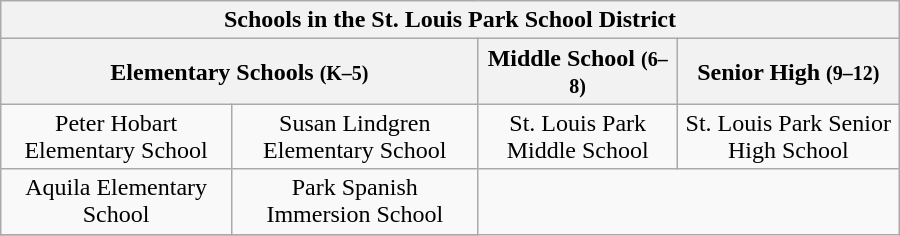<table class="wikitable" style="text-align: center; width: 600px; height: 150px;">
<tr>
<th colspan="4">Schools in the St. Louis Park School District</th>
</tr>
<tr>
<th colspan="2">Elementary Schools <small>(K–5)</small></th>
<th scope="col">Middle School <small>(6–8)</small></th>
<th scope="col">Senior High <small>(9–12)</small></th>
</tr>
<tr>
<td>Peter Hobart Elementary School</td>
<td>Susan Lindgren Elementary School</td>
<td>St. Louis Park Middle School</td>
<td>St. Louis Park Senior High School</td>
</tr>
<tr>
<td>Aquila Elementary School</td>
<td>Park Spanish Immersion School</td>
</tr>
<tr>
</tr>
</table>
